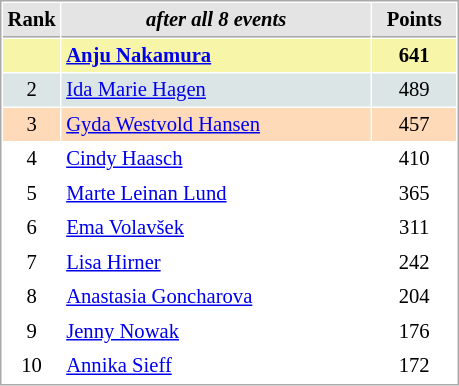<table cellspacing="1" cellpadding="3" style="border:1px solid #AAAAAA;font-size:86%">
<tr style="background-color: #E4E4E4;">
<th style="border-bottom:1px solid #AAAAAA; width: 10px;">Rank</th>
<th style="border-bottom:1px solid #AAAAAA; width: 200px;"><em>after all 8 events</em></th>
<th style="border-bottom:1px solid #AAAAAA; width: 50px;">Points</th>
</tr>
<tr style="background:#f7f6a8;">
<td align=center></td>
<td> <strong><a href='#'>Anju Nakamura</a></strong></td>
<td align=center><strong>641</strong></td>
</tr>
<tr style="background:#dce5e5;">
<td align=center>2</td>
<td> <a href='#'>Ida Marie Hagen</a></td>
<td align=center>489</td>
</tr>
<tr style="background:#ffdab9;">
<td align=center>3</td>
<td> <a href='#'>Gyda Westvold Hansen</a></td>
<td align=center>457</td>
</tr>
<tr>
<td align=center>4</td>
<td> <a href='#'>Cindy Haasch</a></td>
<td align=center>410</td>
</tr>
<tr>
<td align=center>5</td>
<td> <a href='#'>Marte Leinan Lund</a></td>
<td align=center>365</td>
</tr>
<tr>
<td align=center>6</td>
<td> <a href='#'>Ema Volavšek</a></td>
<td align=center>311</td>
</tr>
<tr>
<td align=center>7</td>
<td> <a href='#'>Lisa Hirner</a></td>
<td align=center>242</td>
</tr>
<tr>
<td align=center>8</td>
<td> <a href='#'>Anastasia Goncharova</a></td>
<td align=center>204</td>
</tr>
<tr>
<td align=center>9</td>
<td> <a href='#'>Jenny Nowak</a></td>
<td align=center>176</td>
</tr>
<tr>
<td align=center>10</td>
<td> <a href='#'>Annika Sieff</a></td>
<td align=center>172</td>
</tr>
</table>
